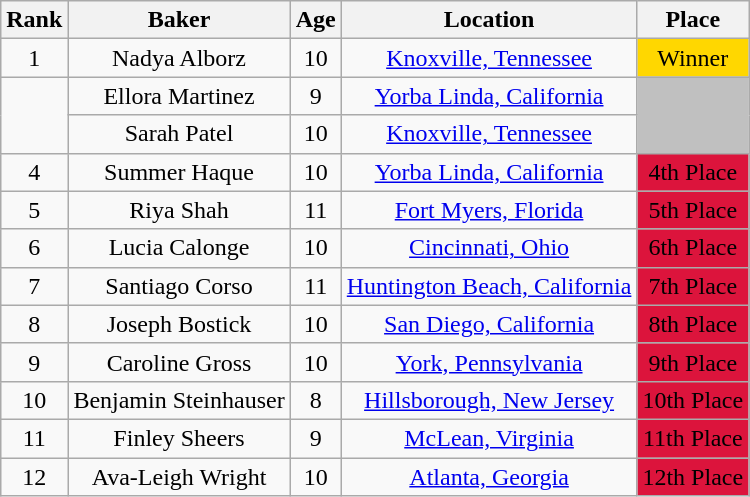<table class="wikitable" style="text-align:center;">
<tr>
<th>Rank</th>
<th>Baker</th>
<th>Age</th>
<th>Location</th>
<th>Place</th>
</tr>
<tr>
<td>1</td>
<td>Nadya Alborz</td>
<td>10</td>
<td><a href='#'>Knoxville, Tennessee</a></td>
<td style="background:gold;">Winner</td>
</tr>
<tr>
<td rowspan="2"></td>
<td>Ellora Martinez</td>
<td>9</td>
<td><a href='#'>Yorba Linda, California</a></td>
<td style="background:silver;" rowspan="2"></td>
</tr>
<tr>
<td>Sarah Patel</td>
<td>10</td>
<td><a href='#'>Knoxville, Tennessee</a></td>
</tr>
<tr>
<td>4</td>
<td>Summer Haque</td>
<td>10</td>
<td><a href='#'>Yorba Linda, California</a></td>
<td style="background:crimson;">4th Place</td>
</tr>
<tr>
<td>5</td>
<td>Riya Shah</td>
<td>11</td>
<td><a href='#'>Fort Myers, Florida</a></td>
<td style="background:crimson;">5th Place</td>
</tr>
<tr>
<td>6</td>
<td>Lucia Calonge</td>
<td>10</td>
<td><a href='#'>Cincinnati, Ohio</a></td>
<td style="background:crimson;">6th Place</td>
</tr>
<tr>
<td>7</td>
<td>Santiago Corso</td>
<td>11</td>
<td><a href='#'>Huntington Beach, California</a></td>
<td style="background:crimson;">7th Place</td>
</tr>
<tr>
<td>8</td>
<td>Joseph Bostick</td>
<td>10</td>
<td><a href='#'>San Diego, California</a></td>
<td style="background:crimson;">8th Place</td>
</tr>
<tr>
<td>9</td>
<td>Caroline Gross</td>
<td>10</td>
<td><a href='#'>York, Pennsylvania</a></td>
<td style="background:crimson;">9th Place</td>
</tr>
<tr>
<td>10</td>
<td>Benjamin Steinhauser</td>
<td>8</td>
<td><a href='#'>Hillsborough, New Jersey</a></td>
<td style="background:crimson;">10th Place</td>
</tr>
<tr>
<td>11</td>
<td>Finley Sheers</td>
<td>9</td>
<td><a href='#'>McLean, Virginia</a></td>
<td style="background:crimson;">11th Place</td>
</tr>
<tr>
<td>12</td>
<td>Ava-Leigh Wright</td>
<td>10</td>
<td><a href='#'>Atlanta, Georgia</a></td>
<td style="background:crimson;">12th Place</td>
</tr>
</table>
